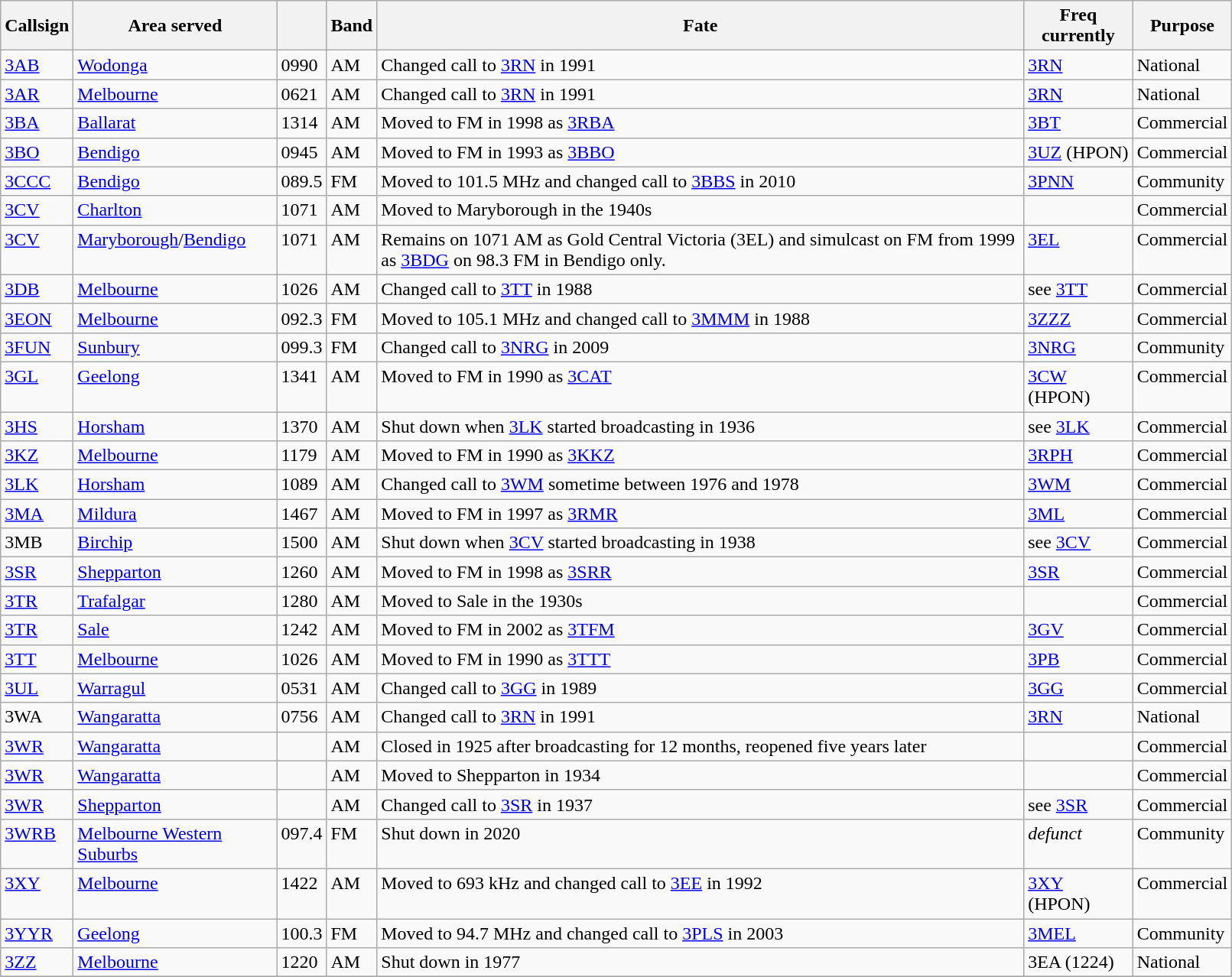<table class="wikitable sortable" style="margin: 1em 1em 1em 0; background: #f9f9f9; border: 1px #aaa solid;  max-width:85%; border-collapse: collapse">
<tr>
<th>Callsign</th>
<th>Area served</th>
<th></th>
<th>Band</th>
<th>Fate</th>
<th>Freq currently</th>
<th>Purpose</th>
</tr>
<tr style="vertical-align: top; text-align: left;">
<td><a href='#'>3AB</a></td>
<td><a href='#'>Wodonga</a></td>
<td><span>0</span>990</td>
<td>AM</td>
<td>Changed call to <a href='#'>3RN</a> in 1991</td>
<td><a href='#'>3RN</a></td>
<td>National</td>
</tr>
<tr style="vertical-align: top; text-align: left;">
<td><a href='#'>3AR</a></td>
<td><a href='#'>Melbourne</a></td>
<td><span>0</span>621</td>
<td>AM</td>
<td>Changed call to <a href='#'>3RN</a> in 1991</td>
<td><a href='#'>3RN</a></td>
<td>National</td>
</tr>
<tr style="vertical-align: top; text-align: left;">
<td><a href='#'>3BA</a></td>
<td><a href='#'>Ballarat</a></td>
<td>1314</td>
<td>AM</td>
<td>Moved to FM in 1998 as <a href='#'>3RBA</a></td>
<td><a href='#'>3BT</a></td>
<td>Commercial</td>
</tr>
<tr style="vertical-align: top; text-align: left;">
<td><a href='#'>3BO</a></td>
<td><a href='#'>Bendigo</a></td>
<td><span>0</span>945</td>
<td>AM</td>
<td>Moved to FM in 1993 as <a href='#'>3BBO</a></td>
<td><a href='#'>3UZ</a> (HPON)</td>
<td>Commercial</td>
</tr>
<tr style="vertical-align: top; text-align: left;">
<td><a href='#'>3CCC</a></td>
<td><a href='#'>Bendigo</a></td>
<td><span>0</span>89.5</td>
<td>FM</td>
<td>Moved to 101.5 MHz and changed call to <a href='#'>3BBS</a> in 2010</td>
<td><a href='#'>3PNN</a></td>
<td>Community</td>
</tr>
<tr style="vertical-align: top; text-align: left;">
<td><a href='#'>3CV</a></td>
<td><a href='#'>Charlton</a></td>
<td>1071</td>
<td>AM</td>
<td>Moved to Maryborough in the 1940s</td>
<td></td>
<td>Commercial</td>
</tr>
<tr style="vertical-align: top; text-align: left;">
<td><a href='#'>3CV</a></td>
<td><a href='#'>Maryborough</a>/<a href='#'>Bendigo</a></td>
<td>1071</td>
<td>AM</td>
<td>Remains on 1071 AM as Gold Central Victoria (3EL) and simulcast on FM from 1999 as <a href='#'>3BDG</a> on 98.3 FM in Bendigo only.</td>
<td><a href='#'>3EL</a></td>
<td>Commercial</td>
</tr>
<tr style="vertical-align: top; text-align: left;">
<td><a href='#'>3DB</a></td>
<td><a href='#'>Melbourne</a></td>
<td>1026</td>
<td>AM</td>
<td>Changed call to <a href='#'>3TT</a> in 1988</td>
<td>see <a href='#'>3TT</a></td>
<td>Commercial</td>
</tr>
<tr style="vertical-align: top; text-align: left;">
<td><a href='#'>3EON</a></td>
<td><a href='#'>Melbourne</a></td>
<td><span>0</span>92.3</td>
<td>FM</td>
<td>Moved to 105.1 MHz and changed call to <a href='#'>3MMM</a> in 1988</td>
<td><a href='#'>3ZZZ</a></td>
<td>Commercial</td>
</tr>
<tr style="vertical-align: top; text-align: left;">
<td><a href='#'>3FUN</a></td>
<td><a href='#'>Sunbury</a></td>
<td><span>0</span>99.3</td>
<td>FM</td>
<td>Changed call to <a href='#'>3NRG</a> in 2009</td>
<td><a href='#'>3NRG</a></td>
<td>Community</td>
</tr>
<tr style="vertical-align: top; text-align: left;">
<td><a href='#'>3GL</a></td>
<td><a href='#'>Geelong</a></td>
<td>1341</td>
<td>AM</td>
<td>Moved to FM in 1990 as <a href='#'>3CAT</a></td>
<td><a href='#'>3CW</a> (HPON)</td>
<td>Commercial</td>
</tr>
<tr style="vertical-align: top; text-align: left;">
<td><a href='#'>3HS</a></td>
<td><a href='#'>Horsham</a></td>
<td>1370</td>
<td>AM</td>
<td>Shut down when <a href='#'>3LK</a> started broadcasting in 1936</td>
<td>see <a href='#'>3LK</a></td>
<td>Commercial</td>
</tr>
<tr style="vertical-align: top; text-align: left;">
<td><a href='#'>3KZ</a></td>
<td><a href='#'>Melbourne</a></td>
<td>1179</td>
<td>AM</td>
<td>Moved to FM in 1990 as <a href='#'>3KKZ</a></td>
<td><a href='#'>3RPH</a></td>
<td>Commercial</td>
</tr>
<tr style="vertical-align: top; text-align: left;">
<td><a href='#'>3LK</a></td>
<td><a href='#'>Horsham</a></td>
<td>1089</td>
<td>AM</td>
<td>Changed call to <a href='#'>3WM</a> sometime between 1976 and 1978</td>
<td><a href='#'>3WM</a></td>
<td>Commercial</td>
</tr>
<tr style="vertical-align: top; text-align: left;">
<td><a href='#'>3MA</a></td>
<td><a href='#'>Mildura</a></td>
<td>1467</td>
<td>AM</td>
<td>Moved to FM in 1997 as <a href='#'>3RMR</a></td>
<td><a href='#'>3ML</a></td>
<td>Commercial</td>
</tr>
<tr style="vertical-align: top; text-align: left;">
<td>3MB</td>
<td><a href='#'>Birchip</a></td>
<td>1500</td>
<td>AM</td>
<td>Shut down when <a href='#'>3CV</a> started broadcasting in 1938</td>
<td>see <a href='#'>3CV</a></td>
<td>Commercial</td>
</tr>
<tr style="vertical-align: top; text-align: left;">
<td><a href='#'>3SR</a></td>
<td><a href='#'>Shepparton</a></td>
<td>1260</td>
<td>AM</td>
<td>Moved to FM in 1998 as <a href='#'>3SRR</a></td>
<td><a href='#'>3SR</a></td>
<td>Commercial</td>
</tr>
<tr style="vertical-align: top; text-align: left;">
<td><a href='#'>3TR</a></td>
<td><a href='#'>Trafalgar</a></td>
<td>1280</td>
<td>AM</td>
<td>Moved to Sale in the 1930s</td>
<td></td>
<td>Commercial</td>
</tr>
<tr style="vertical-align: top; text-align: left;">
<td><a href='#'>3TR</a></td>
<td><a href='#'>Sale</a></td>
<td>1242</td>
<td>AM</td>
<td>Moved to FM in 2002 as <a href='#'>3TFM</a></td>
<td><a href='#'>3GV</a></td>
<td>Commercial</td>
</tr>
<tr style="vertical-align: top; text-align: left;">
<td><a href='#'>3TT</a></td>
<td><a href='#'>Melbourne</a></td>
<td>1026</td>
<td>AM</td>
<td>Moved to FM in 1990 as <a href='#'>3TTT</a></td>
<td><a href='#'>3PB</a></td>
<td>Commercial</td>
</tr>
<tr style="vertical-align: top; text-align: left;">
<td><a href='#'>3UL</a></td>
<td><a href='#'>Warragul</a></td>
<td><span>0</span>531</td>
<td>AM</td>
<td>Changed call to <a href='#'>3GG</a> in 1989</td>
<td><a href='#'>3GG</a></td>
<td>Commercial</td>
</tr>
<tr style="vertical-align: top; text-align: left;">
<td>3WA</td>
<td><a href='#'>Wangaratta</a></td>
<td><span>0</span>756</td>
<td>AM</td>
<td>Changed call to <a href='#'>3RN</a> in 1991</td>
<td><a href='#'>3RN</a></td>
<td>National</td>
</tr>
<tr style="vertical-align: top; text-align: left;">
<td><a href='#'>3WR</a></td>
<td><a href='#'>Wangaratta</a></td>
<td></td>
<td>AM</td>
<td>Closed in 1925 after broadcasting for 12 months, reopened five years later</td>
<td></td>
<td>Commercial</td>
</tr>
<tr style="vertical-align: top; text-align: left;">
<td><a href='#'>3WR</a></td>
<td><a href='#'>Wangaratta</a></td>
<td></td>
<td>AM</td>
<td>Moved to Shepparton in 1934</td>
<td></td>
<td>Commercial</td>
</tr>
<tr style="vertical-align: top; text-align: left;">
<td><a href='#'>3WR</a></td>
<td><a href='#'>Shepparton</a></td>
<td></td>
<td>AM</td>
<td>Changed call to <a href='#'>3SR</a> in 1937 </td>
<td>see <a href='#'>3SR</a></td>
<td>Commercial</td>
</tr>
<tr style="vertical-align: top; text-align: left;">
<td><a href='#'>3WRB</a></td>
<td><a href='#'>Melbourne Western Suburbs</a></td>
<td><span>0</span>97.4</td>
<td>FM</td>
<td>Shut down in 2020</td>
<td><em>defunct</em></td>
<td>Community</td>
</tr>
<tr style="vertical-align: top; text-align: left;">
<td><a href='#'>3XY</a></td>
<td><a href='#'>Melbourne</a></td>
<td>1422</td>
<td>AM</td>
<td>Moved to 693 kHz and changed call to <a href='#'>3EE</a> in 1992</td>
<td><a href='#'>3XY</a> (HPON)</td>
<td>Commercial</td>
</tr>
<tr style="vertical-align: top; text-align: left;">
<td><a href='#'>3YYR</a></td>
<td><a href='#'>Geelong</a></td>
<td>100.3</td>
<td>FM</td>
<td>Moved to 94.7 MHz and changed call to <a href='#'>3PLS</a> in 2003</td>
<td><a href='#'>3MEL</a></td>
<td>Community</td>
</tr>
<tr style="vertical-align: top; text-align: left;">
<td><a href='#'>3ZZ</a></td>
<td><a href='#'>Melbourne</a></td>
<td>1220</td>
<td>AM</td>
<td>Shut down in 1977</td>
<td>3EA (1224)</td>
<td>National</td>
</tr>
<tr style="vertical-align: top; text-align: left;">
</tr>
</table>
